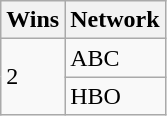<table class="wikitable">
<tr>
<th>Wins</th>
<th>Network</th>
</tr>
<tr>
<td rowspan="2">2</td>
<td>ABC</td>
</tr>
<tr>
<td>HBO</td>
</tr>
</table>
